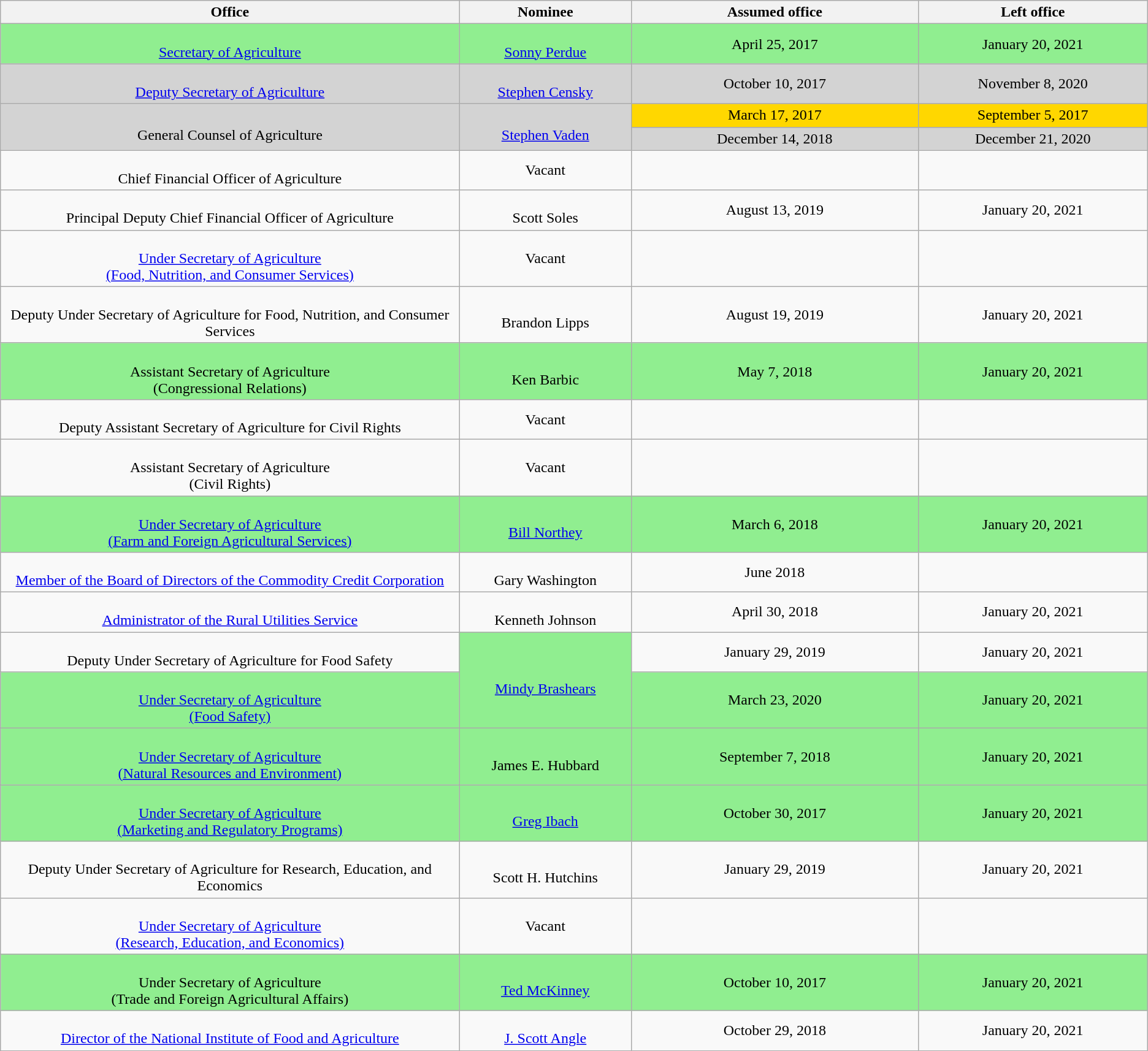<table class="wikitable sortable" style="text-align:center">
<tr>
<th style="width:40%;">Office</th>
<th style="width:15%;">Nominee</th>
<th style="width:25%;" data-sort- type="date">Assumed office</th>
<th style="width:20%;" data-sort- type="date">Left office</th>
</tr>
<tr style="background:lightgreen;">
<td><br><a href='#'>Secretary of Agriculture</a></td>
<td><br><a href='#'>Sonny Perdue</a></td>
<td>April 25, 2017<br></td>
<td>January 20, 2021</td>
</tr>
<tr style="background:lightgray;">
<td><br><a href='#'>Deputy Secretary of Agriculture</a></td>
<td><br><a href='#'>Stephen Censky</a></td>
<td>October 10, 2017 <br></td>
<td>November 8, 2020</td>
</tr>
<tr style="background:lightgray;">
<td rowspan="2"><br>General Counsel of Agriculture</td>
<td rowspan="2" style="background:lightgray;"><br><a href='#'>Stephen Vaden</a></td>
<td style="background:gold;">March 17, 2017</td>
<td style="background:gold;">September 5, 2017</td>
</tr>
<tr style="background:lightgray;">
<td>December 14, 2018<br></td>
<td>December 21, 2020</td>
</tr>
<tr>
<td><br>Chief Financial Officer of Agriculture</td>
<td>Vacant</td>
<td></td>
<td></td>
</tr>
<tr>
<td><br>Principal Deputy Chief Financial Officer of Agriculture</td>
<td><br>Scott Soles</td>
<td>August 13, 2019</td>
<td>January 20, 2021</td>
</tr>
<tr>
<td><br><a href='#'>Under Secretary of Agriculture<br>(Food, Nutrition, and Consumer Services)</a></td>
<td>Vacant</td>
<td></td>
<td></td>
</tr>
<tr>
<td><br>Deputy Under Secretary of Agriculture for Food, Nutrition, and Consumer Services</td>
<td><br>Brandon Lipps</td>
<td>August 19, 2019</td>
<td>January 20, 2021</td>
</tr>
<tr style="background:lightgreen;">
<td><br>Assistant Secretary of Agriculture<br>(Congressional Relations)</td>
<td><br>Ken Barbic</td>
<td>May 7, 2018<br></td>
<td>January 20, 2021</td>
</tr>
<tr>
<td><br>Deputy Assistant Secretary of Agriculture for Civil Rights</td>
<td>Vacant</td>
<td></td>
<td></td>
</tr>
<tr>
<td><br>Assistant Secretary of Agriculture<br>(Civil Rights)</td>
<td>Vacant</td>
<td></td>
<td></td>
</tr>
<tr style="background:lightgreen;">
<td><br><a href='#'>Under Secretary of Agriculture<br>(Farm and Foreign Agricultural Services)</a></td>
<td><br><a href='#'>Bill Northey</a></td>
<td>March 6, 2018<br></td>
<td>January 20, 2021</td>
</tr>
<tr>
<td><br><a href='#'>Member of the Board of Directors of the Commodity Credit Corporation</a></td>
<td><br>Gary Washington</td>
<td>June 2018</td>
<td></td>
</tr>
<tr>
<td><br><a href='#'>Administrator of the Rural Utilities Service</a></td>
<td><br>Kenneth Johnson</td>
<td>April 30, 2018<br></td>
<td>January 20, 2021</td>
</tr>
<tr>
<td><br>Deputy Under Secretary of Agriculture for Food Safety</td>
<td rowspan="2" style="background:lightgreen;"><br><a href='#'>Mindy Brashears</a></td>
<td>January 29, 2019</td>
<td>January 20, 2021</td>
</tr>
<tr style="background:lightgreen;">
<td><br><a href='#'>Under Secretary of Agriculture<br>(Food Safety)</a></td>
<td>March 23, 2020<br></td>
<td>January 20, 2021</td>
</tr>
<tr style="background:lightgreen;">
<td><br><a href='#'>Under Secretary of Agriculture<br>(Natural Resources and Environment)</a></td>
<td><br>James E. Hubbard</td>
<td>September 7, 2018<br></td>
<td>January 20, 2021</td>
</tr>
<tr style="background:lightgreen;">
<td><br><a href='#'>Under Secretary of Agriculture<br>(Marketing and Regulatory Programs)</a></td>
<td><br><a href='#'>Greg Ibach</a></td>
<td>October 30, 2017<br></td>
<td>January 20, 2021</td>
</tr>
<tr>
<td><br>Deputy Under Secretary of Agriculture for Research, Education, and Economics</td>
<td><br>Scott H. Hutchins</td>
<td>January 29, 2019</td>
<td>January 20, 2021</td>
</tr>
<tr>
<td><br><a href='#'>Under Secretary of Agriculture<br>(Research, Education, and Economics)</a></td>
<td>Vacant</td>
<td></td>
<td></td>
</tr>
<tr style="background:lightgreen;">
<td><br>Under Secretary of Agriculture<br>(Trade and Foreign Agricultural Affairs)</td>
<td><br><a href='#'>Ted McKinney</a></td>
<td>October 10, 2017<br></td>
<td>January 20, 2021</td>
</tr>
<tr>
<td><br><a href='#'>Director of the National Institute of Food and Agriculture</a></td>
<td><br><a href='#'>J. Scott Angle</a></td>
<td>October 29, 2018<br></td>
<td>January 20, 2021</td>
</tr>
</table>
